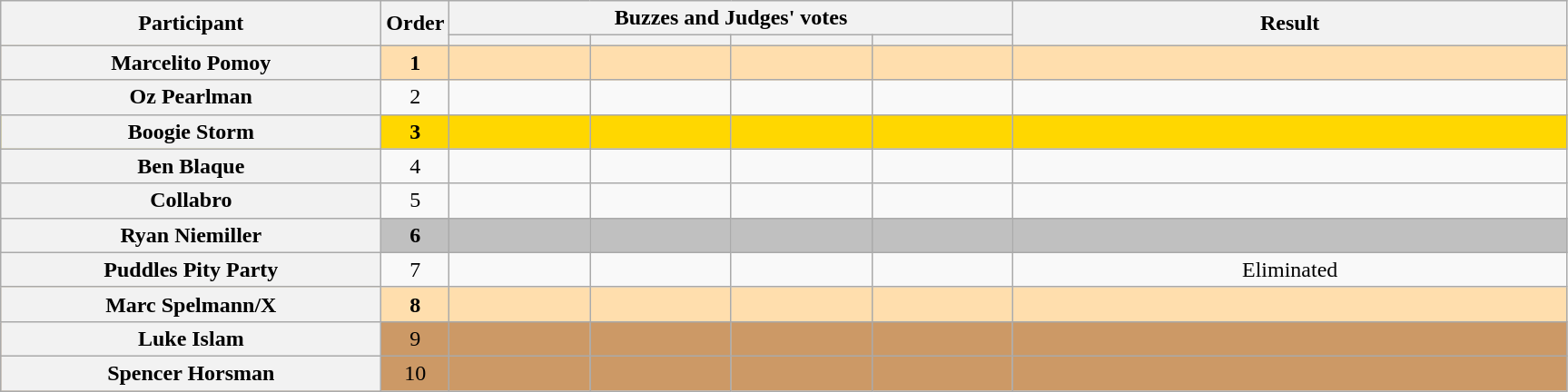<table class="wikitable plainrowheaders sortable" style="text-align:center;">
<tr>
<th scope="col" rowspan="2" class="unsortable" style="width:17em;">Participant</th>
<th scope="col" rowspan="2" style="width:1em;">Order</th>
<th scope="col" colspan="4" class="unsortable" style="width:24em;">Buzzes and Judges' votes</th>
<th scope="col" rowspan="2" style="width:25em;">Result</th>
</tr>
<tr>
<th scope="col" class="unsortable" style="width:6em;"></th>
<th scope="col" class="unsortable" style="width:6em;"></th>
<th scope="col" class="unsortable" style="width:6em;"></th>
<th scope="col" class="unsortable" style="width:6em;"></th>
</tr>
<tr bgcolor=navajowhite>
<th scope="row"><strong>Marcelito Pomoy</strong></th>
<td><strong>1</strong></td>
<td style="text-align:center;"></td>
<td style="text-align:center;"></td>
<td style="text-align:center;"></td>
<td style="text-align:center;"></td>
<td><strong></strong></td>
</tr>
<tr>
<th scope="row">Oz Pearlman</th>
<td>2</td>
<td style="text-align:center;"></td>
<td style="text-align:center;"></td>
<td style="text-align:center;"></td>
<td style="text-align:center;"></td>
<td></td>
</tr>
<tr bgcolor=gold>
<th scope="row"><strong>Boogie Storm</strong></th>
<td><strong>3</strong></td>
<td style="text-align:center;"></td>
<td style="text-align:center;"></td>
<td style="text-align:center;"></td>
<td style="text-align:center;"></td>
<td><strong></strong></td>
</tr>
<tr>
<th scope="row">Ben Blaque </th>
<td>4</td>
<td style="text-align:center;"></td>
<td style="text-align:center;"></td>
<td style="text-align:center;"></td>
<td style="text-align:center;"></td>
<td></td>
</tr>
<tr>
<th scope="row">Collabro</th>
<td>5</td>
<td style="text-align:center;"></td>
<td style="text-align:center;"></td>
<td style="text-align:center;"></td>
<td style="text-align:center;"></td>
<td></td>
</tr>
<tr bgcolor=silver>
<th scope="row"><strong>Ryan Niemiller</strong></th>
<td><strong>6</strong></td>
<td style="text-align:center;"></td>
<td style="text-align:center;"></td>
<td style="text-align:center;"></td>
<td style="text-align:center;"></td>
<td><strong></strong></td>
</tr>
<tr>
<th scope="row">Puddles Pity Party</th>
<td>7</td>
<td style="text-align:center;"></td>
<td style="text-align:center;"></td>
<td style="text-align:center;"></td>
<td style="text-align:center;"></td>
<td>Eliminated</td>
</tr>
<tr bgcolor=navajowhite>
<th scope="row"><strong>Marc Spelmann/X</strong> </th>
<td><strong>8</strong></td>
<td style="text-align:center;"></td>
<td style="text-align:center;"></td>
<td style="text-align:center;"></td>
<td style="text-align:center;"></td>
<td><strong></strong></td>
</tr>
<tr bgcolor=#c96>
<th scope="row">Luke Islam</th>
<td>9</td>
<td style="text-align:center;"></td>
<td style="text-align:center;"></td>
<td style="text-align:center;"></td>
<td style="text-align:center;"></td>
<td></td>
</tr>
<tr bgcolor=#c96>
<th scope="row">Spencer Horsman </th>
<td>10</td>
<td style="text-align:center;"></td>
<td style="text-align:center;"></td>
<td style="text-align:center;"></td>
<td style="text-align:center;"></td>
<td></td>
</tr>
</table>
